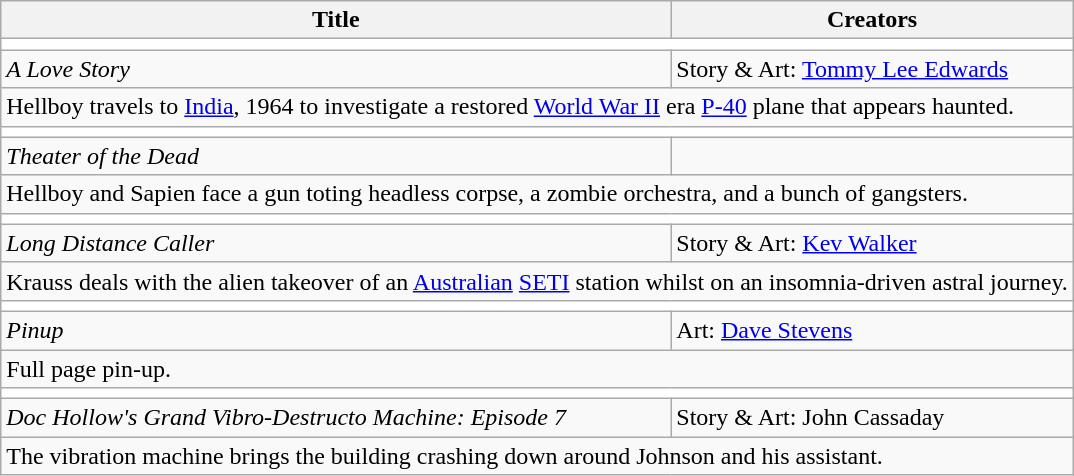<table class="wikitable">
<tr>
<th>Title</th>
<th>Creators</th>
</tr>
<tr>
<td colspan="6" bgcolor="#FFFFFF"></td>
</tr>
<tr>
<td><em>A Love Story</em></td>
<td>Story & Art: <a href='#'>Tommy Lee Edwards</a></td>
</tr>
<tr>
<td colspan="6">Hellboy travels to <a href='#'>India</a>, 1964 to investigate a restored <a href='#'>World War II</a> era <a href='#'>P-40</a> plane that appears haunted.</td>
</tr>
<tr>
<td colspan="6" bgcolor="#FFFFFF"></td>
</tr>
<tr>
<td><em>Theater of the Dead</em></td>
<td></td>
</tr>
<tr>
<td colspan="6">Hellboy and Sapien face a gun toting headless corpse, a zombie orchestra, and a bunch of gangsters.</td>
</tr>
<tr>
<td colspan="6" bgcolor="#FFFFFF"></td>
</tr>
<tr>
<td><em>Long Distance Caller</em></td>
<td>Story & Art: <a href='#'>Kev Walker</a></td>
</tr>
<tr>
<td colspan="6">Krauss deals with the alien takeover of an <a href='#'>Australian</a> <a href='#'>SETI</a> station whilst on an insomnia-driven astral journey.</td>
</tr>
<tr>
<td colspan="6" bgcolor="#FFFFFF"></td>
</tr>
<tr>
<td><em>Pinup</em></td>
<td>Art: <a href='#'>Dave Stevens</a></td>
</tr>
<tr>
<td colspan="6">Full page pin-up.</td>
</tr>
<tr>
<td colspan="6" bgcolor="#FFFFFF"></td>
</tr>
<tr>
<td><em>Doc Hollow's Grand Vibro-Destructo Machine: Episode 7</em></td>
<td>Story & Art: John Cassaday</td>
</tr>
<tr>
<td colspan="6">The vibration machine brings the building crashing down around Johnson and his assistant.</td>
</tr>
</table>
